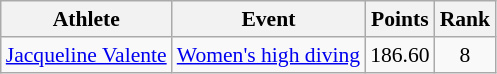<table class=wikitable style="font-size:90%;">
<tr>
<th>Athlete</th>
<th>Event</th>
<th>Points</th>
<th>Rank</th>
</tr>
<tr align=center>
<td align=left><a href='#'>Jacqueline Valente</a></td>
<td align=left><a href='#'>Women's high diving</a></td>
<td>186.60</td>
<td>8</td>
</tr>
</table>
